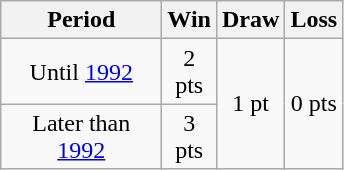<table class="wikitable" style="text-align: center;">
<tr>
<th width=100>Period</th>
<th width=25>Win</th>
<th width=25>Draw</th>
<th width=25>Loss</th>
</tr>
<tr>
<td>Until <a href='#'>1992</a></td>
<td>2 pts</td>
<td rowspan=2>1 pt</td>
<td rowspan=2>0 pts</td>
</tr>
<tr>
<td>Later than <a href='#'>1992</a></td>
<td>3 pts</td>
</tr>
</table>
